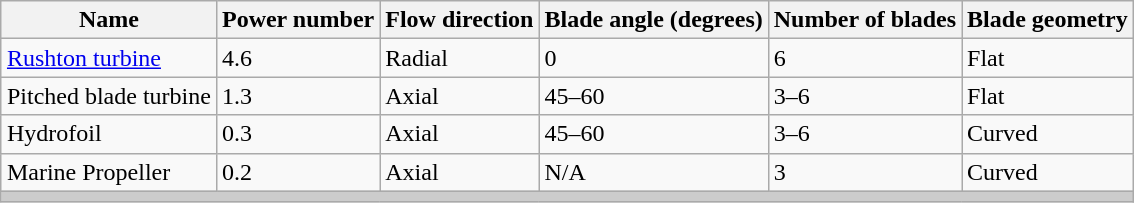<table class="sortable wikitable" style="float:right; margin: 0 0 0.5em 1em">
<tr>
<th>Name</th>
<th>Power number</th>
<th>Flow direction</th>
<th>Blade angle (degrees)</th>
<th>Number of blades</th>
<th>Blade geometry</th>
</tr>
<tr>
<td><a href='#'>Rushton turbine</a></td>
<td>4.6</td>
<td>Radial</td>
<td>0</td>
<td>6</td>
<td>Flat</td>
</tr>
<tr>
<td>Pitched blade turbine</td>
<td>1.3</td>
<td>Axial</td>
<td>45–60</td>
<td>3–6</td>
<td>Flat</td>
</tr>
<tr>
<td>Hydrofoil</td>
<td>0.3</td>
<td>Axial</td>
<td>45–60</td>
<td>3–6</td>
<td>Curved</td>
</tr>
<tr>
<td>Marine Propeller</td>
<td>0.2</td>
<td>Axial</td>
<td>N/A</td>
<td>3</td>
<td>Curved</td>
</tr>
<tr style="background:#ccc;">
<td colspan=6></td>
</tr>
</table>
